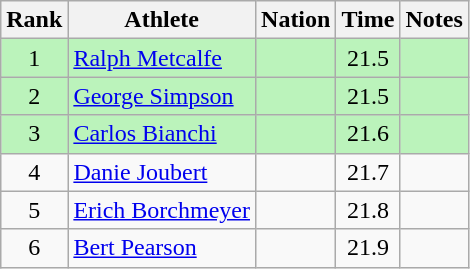<table class="wikitable sortable" style="text-align:center">
<tr>
<th>Rank</th>
<th>Athlete</th>
<th>Nation</th>
<th>Time</th>
<th>Notes</th>
</tr>
<tr bgcolor=bbf3bb>
<td>1</td>
<td align=left><a href='#'>Ralph Metcalfe</a></td>
<td align=left></td>
<td>21.5</td>
<td></td>
</tr>
<tr bgcolor=bbf3bb>
<td>2</td>
<td align=left><a href='#'>George Simpson</a></td>
<td align=left></td>
<td>21.5</td>
<td></td>
</tr>
<tr bgcolor=bbf3bb>
<td>3</td>
<td align=left><a href='#'>Carlos Bianchi</a></td>
<td align=left></td>
<td>21.6</td>
<td></td>
</tr>
<tr>
<td>4</td>
<td align=left><a href='#'>Danie Joubert</a></td>
<td align=left></td>
<td>21.7</td>
<td></td>
</tr>
<tr>
<td>5</td>
<td align=left><a href='#'>Erich Borchmeyer</a></td>
<td align=left></td>
<td>21.8</td>
<td></td>
</tr>
<tr>
<td>6</td>
<td align=left><a href='#'>Bert Pearson</a></td>
<td align=left></td>
<td>21.9</td>
<td></td>
</tr>
</table>
